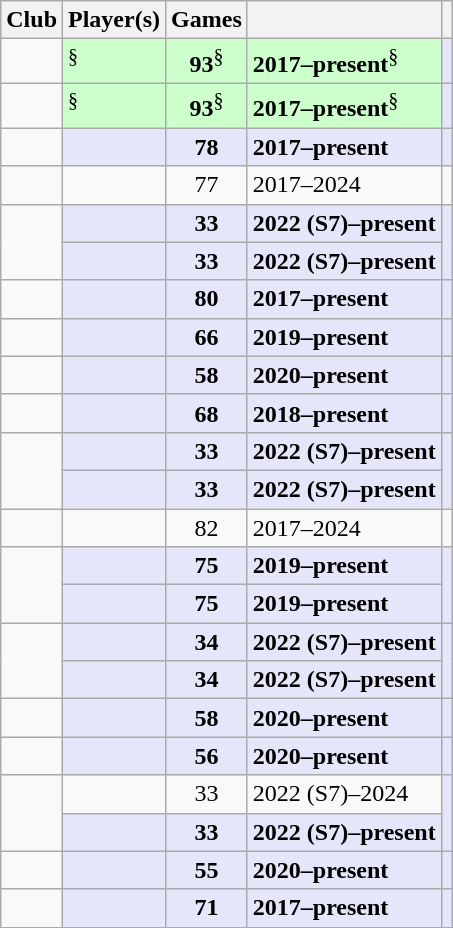<table class="wikitable sortable">
<tr>
<th>Club</th>
<th>Player(s)</th>
<th>Games</th>
<th></th>
<th class=unsortable></th>
</tr>
<tr>
<td></td>
<td bgcolor=CCFFCC><strong></strong><sup>§</sup></td>
<td align=center bgcolor=CCFFCC><strong>93</strong><sup>§</sup></td>
<td bgcolor=CCFFCC><strong>2017–present</strong><sup>§</sup></td>
<td align=center bgcolor=E6E6FA></td>
</tr>
<tr>
<td></td>
<td bgcolor=CCFFCC><strong></strong><sup>§</sup></td>
<td align=center bgcolor=CCFFCC><strong>93</strong><sup>§</sup></td>
<td bgcolor=CCFFCC><strong>2017–present</strong><sup>§</sup></td>
<td align=center bgcolor=E6E6FA></td>
</tr>
<tr>
<td></td>
<td bgcolor=E6E6FA><strong></strong></td>
<td align=center bgcolor=E6E6FA><strong>78</strong></td>
<td bgcolor=E6E6FA><strong>2017–present</strong></td>
<td align=center bgcolor=E6E6FA></td>
</tr>
<tr>
<td></td>
<td></td>
<td align=center>77</td>
<td>2017–2024</td>
<td align=center></td>
</tr>
<tr>
<td rowspan=2></td>
<td bgcolor=E6E6FA><strong></strong></td>
<td align=center bgcolor=E6E6FA><strong>33</strong></td>
<td bgcolor=E6E6FA><strong>2022 (S7)–present</strong></td>
<td rowspan=2 align=center bgcolor=E6E6FA></td>
</tr>
<tr>
<td bgcolor=E6E6FA><strong></strong></td>
<td align=center bgcolor=E6E6FA><strong>33</strong></td>
<td bgcolor=E6E6FA><strong>2022 (S7)–present</strong></td>
</tr>
<tr>
<td></td>
<td bgcolor=E6E6FA><strong></strong></td>
<td align=center bgcolor=E6E6FA><strong>80</strong></td>
<td bgcolor=E6E6FA><strong>2017–present</strong></td>
<td align=center bgcolor=E6E6FA></td>
</tr>
<tr>
<td></td>
<td bgcolor=E6E6FA><strong></strong></td>
<td align=center bgcolor=E6E6FA><strong>66</strong></td>
<td bgcolor=E6E6FA><strong>2019–present</strong></td>
<td align=center bgcolor=E6E6FA></td>
</tr>
<tr>
<td></td>
<td bgcolor=E6E6FA><strong></strong></td>
<td align=center bgcolor=E6E6FA><strong>58</strong></td>
<td bgcolor=E6E6FA><strong>2020–present</strong></td>
<td align=center bgcolor=E6E6FA></td>
</tr>
<tr>
<td></td>
<td bgcolor=E6E6FA><strong></strong></td>
<td align=center bgcolor=E6E6FA><strong>68</strong></td>
<td bgcolor=E6E6FA><strong>2018–present</strong></td>
<td align=center bgcolor=E6E6FA></td>
</tr>
<tr>
<td rowspan=2></td>
<td bgcolor=E6E6FA><strong></strong></td>
<td align=center bgcolor=E6E6FA><strong>33</strong></td>
<td bgcolor=E6E6FA><strong>2022 (S7)–present</strong></td>
<td rowspan=2 align=center bgcolor=E6E6FA></td>
</tr>
<tr>
<td bgcolor=E6E6FA><strong></strong></td>
<td align=center bgcolor=E6E6FA><strong>33</strong></td>
<td bgcolor=E6E6FA><strong>2022 (S7)–present</strong></td>
</tr>
<tr>
<td></td>
<td></td>
<td align=center>82</td>
<td>2017–2024</td>
<td align=center></td>
</tr>
<tr>
<td rowspan=2></td>
<td bgcolor=E6E6FA><strong></strong></td>
<td align=center bgcolor=E6E6FA><strong>75</strong></td>
<td bgcolor=E6E6FA><strong>2019–present</strong></td>
<td rowspan=2 align=center bgcolor=E6E6FA></td>
</tr>
<tr>
<td bgcolor=E6E6FA><strong></strong></td>
<td align=center bgcolor=E6E6FA><strong>75</strong></td>
<td bgcolor=E6E6FA><strong>2019–present</strong></td>
</tr>
<tr>
<td rowspan=2></td>
<td bgcolor=E6E6FA><strong></strong></td>
<td align=center bgcolor=E6E6FA><strong>34</strong></td>
<td bgcolor=E6E6FA><strong>2022 (S7)–present</strong></td>
<td rowspan=2 align=center bgcolor=E6E6FA></td>
</tr>
<tr>
<td bgcolor=E6E6FA><strong></strong></td>
<td align=center bgcolor=E6E6FA><strong>34</strong></td>
<td bgcolor=E6E6FA><strong>2022 (S7)–present</strong></td>
</tr>
<tr>
<td></td>
<td bgcolor=E6E6FA><strong></strong></td>
<td align=center bgcolor=E6E6FA><strong>58</strong></td>
<td bgcolor=E6E6FA><strong>2020–present</strong></td>
<td align=center bgcolor=E6E6FA></td>
</tr>
<tr>
<td></td>
<td bgcolor=E6E6FA><strong></strong></td>
<td align=center bgcolor=E6E6FA><strong>56</strong></td>
<td bgcolor=E6E6FA><strong>2020–present</strong></td>
<td align=center bgcolor=E6E6FA></td>
</tr>
<tr>
<td rowspan=2></td>
<td></td>
<td align=center>33</td>
<td>2022 (S7)–2024</td>
<td rowspan=2 align=center bgcolor=E6E6FA></td>
</tr>
<tr>
<td bgcolor=E6E6FA><strong></strong></td>
<td align=center bgcolor=E6E6FA><strong>33</strong></td>
<td bgcolor=E6E6FA><strong>2022 (S7)–present</strong></td>
</tr>
<tr>
<td></td>
<td bgcolor=E6E6FA><strong></strong></td>
<td align=center bgcolor=E6E6FA><strong>55</strong></td>
<td bgcolor=E6E6FA><strong>2020–present</strong></td>
<td align=center bgcolor=E6E6FA></td>
</tr>
<tr>
<td></td>
<td bgcolor=E6E6FA><strong></strong></td>
<td align=center bgcolor=E6E6FA><strong>71</strong></td>
<td bgcolor=E6E6FA><strong>2017–present</strong></td>
<td align=center bgcolor=E6E6FA></td>
</tr>
</table>
